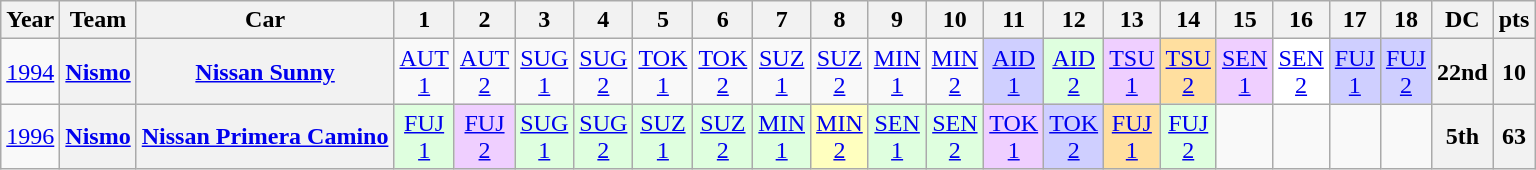<table class="wikitable"style="text-align:center;font-size;90%">
<tr>
<th>Year</th>
<th>Team</th>
<th>Car</th>
<th>1</th>
<th>2</th>
<th>3</th>
<th>4</th>
<th>5</th>
<th>6</th>
<th>7</th>
<th>8</th>
<th>9</th>
<th>10</th>
<th>11</th>
<th>12</th>
<th>13</th>
<th>14</th>
<th>15</th>
<th>16</th>
<th>17</th>
<th>18</th>
<th>DC</th>
<th>pts</th>
</tr>
<tr>
<td><a href='#'>1994</a></td>
<th><a href='#'>Nismo</a></th>
<th><a href='#'>Nissan Sunny</a></th>
<td><a href='#'>AUT<br>1</a></td>
<td><a href='#'>AUT<br>2</a></td>
<td><a href='#'>SUG<br>1</a></td>
<td><a href='#'>SUG<br>2</a></td>
<td><a href='#'>TOK<br>1</a></td>
<td><a href='#'>TOK<br>2</a></td>
<td><a href='#'>SUZ<br>1</a></td>
<td><a href='#'>SUZ<br>2</a></td>
<td><a href='#'>MIN<br>1</a></td>
<td><a href='#'>MIN<br>2</a></td>
<td style="background:#cfcfff;"><a href='#'>AID<br>1</a><br></td>
<td style="background:#dfffdf;"><a href='#'>AID<br>2</a><br></td>
<td style="background:#efcfff;"><a href='#'>TSU<br>1</a><br></td>
<td style="background:#ffdf9f;"><a href='#'>TSU<br>2</a><br></td>
<td style="background:#efcfff;"><a href='#'>SEN<br>1</a><br></td>
<td style="background:#ffffff;"><a href='#'>SEN<br>2</a><br></td>
<td style="background:#cfcfff;"><a href='#'>FUJ<br>1</a><br></td>
<td style="background:#cfcfff;"><a href='#'>FUJ<br>2</a><br></td>
<th>22nd</th>
<th>10</th>
</tr>
<tr>
<td><a href='#'>1996</a></td>
<th><a href='#'>Nismo</a></th>
<th><a href='#'>Nissan Primera Camino</a></th>
<td style="background:#dfffdf;"><a href='#'>FUJ<br>1</a><br></td>
<td style="background:#efcfff;"><a href='#'>FUJ<br>2</a><br></td>
<td style="background:#dfffdf;"><a href='#'>SUG<br>1</a><br></td>
<td style="background:#dfffdf;"><a href='#'>SUG<br>2</a><br></td>
<td style="background:#dfffdf;"><a href='#'>SUZ<br>1</a><br></td>
<td style="background:#dfffdf;"><a href='#'>SUZ<br>2</a><br></td>
<td style="background:#dfffdf;"><a href='#'>MIN<br>1</a><br></td>
<td style="background:#ffffbf;"><a href='#'>MIN<br>2</a><br></td>
<td style="background:#dfffdf;"><a href='#'>SEN<br>1</a><br></td>
<td style="background:#dfffdf;"><a href='#'>SEN<br>2</a><br></td>
<td style="background:#efcfff;"><a href='#'>TOK<br>1</a><br></td>
<td style="background:#cfcfff;"><a href='#'>TOK<br>2</a><br></td>
<td style="background:#ffdf9f;"><a href='#'>FUJ<br>1</a><br></td>
<td style="background:#dfffdf;"><a href='#'>FUJ<br>2</a><br></td>
<td></td>
<td></td>
<td></td>
<td></td>
<th>5th</th>
<th>63</th>
</tr>
</table>
